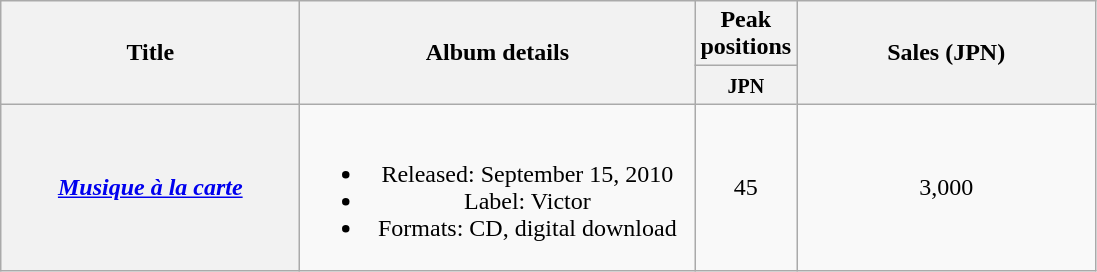<table class="wikitable plainrowheaders" style="text-align:center;">
<tr>
<th style="width:12em;" rowspan="2">Title</th>
<th style="width:16em;" rowspan="2">Album details</th>
<th colspan="1">Peak positions</th>
<th style="width:12em;" rowspan="2">Sales (JPN)</th>
</tr>
<tr>
<th style="width:2.5em;"><small>JPN</small><br></th>
</tr>
<tr>
<th scope="row"><em><a href='#'>Musique à la carte</a></em></th>
<td><br><ul><li>Released: September 15, 2010</li><li>Label: Victor</li><li>Formats: CD, digital download</li></ul></td>
<td>45</td>
<td>3,000</td>
</tr>
</table>
